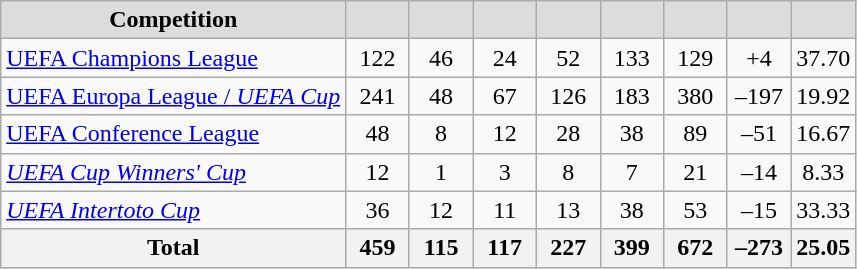<table class="wikitable" style="text-align: center;">
<tr>
<th style="background:#DCDCDC">Competition</th>
<th width="35" style="background:#DCDCDC"></th>
<th width="35" style="background:#DCDCDC"></th>
<th width="35" style="background:#DCDCDC"></th>
<th width="35" style="background:#DCDCDC"></th>
<th width="35" style="background:#DCDCDC"></th>
<th width="35" style="background:#DCDCDC"></th>
<th width="35" style="background:#DCDCDC"></th>
<th width="35" style="background:#DCDCDC"></th>
</tr>
<tr>
<td align=left><a href='#'>UEFA Champions League</a></td>
<td>122</td>
<td>46</td>
<td>24</td>
<td>52</td>
<td>133</td>
<td>129</td>
<td>+4</td>
<td>37.70</td>
</tr>
<tr>
<td align=left><a href='#'>UEFA Europa League /<em> UEFA Cup</em></a></td>
<td>241</td>
<td>48</td>
<td>67</td>
<td>126</td>
<td>183</td>
<td>380</td>
<td>–197</td>
<td>19.92</td>
</tr>
<tr>
<td align=left><a href='#'>UEFA Conference League</a></td>
<td>48</td>
<td>8</td>
<td>12</td>
<td>28</td>
<td>38</td>
<td>89</td>
<td>–51</td>
<td>16.67</td>
</tr>
<tr>
<td align=left><em><a href='#'>UEFA Cup Winners' Cup</a></em></td>
<td>12</td>
<td>1</td>
<td>3</td>
<td>8</td>
<td>7</td>
<td>21</td>
<td>–14</td>
<td>8.33</td>
</tr>
<tr>
<td align=left><em><a href='#'>UEFA Intertoto Cup</a></em></td>
<td>36</td>
<td>12</td>
<td>11</td>
<td>13</td>
<td>38</td>
<td>53</td>
<td>–15</td>
<td>33.33</td>
</tr>
<tr class="sortbottom">
<th>Total</th>
<th>459</th>
<th>115</th>
<th>117</th>
<th>227</th>
<th>399</th>
<th>672</th>
<th>–273</th>
<th>25.05</th>
</tr>
</table>
